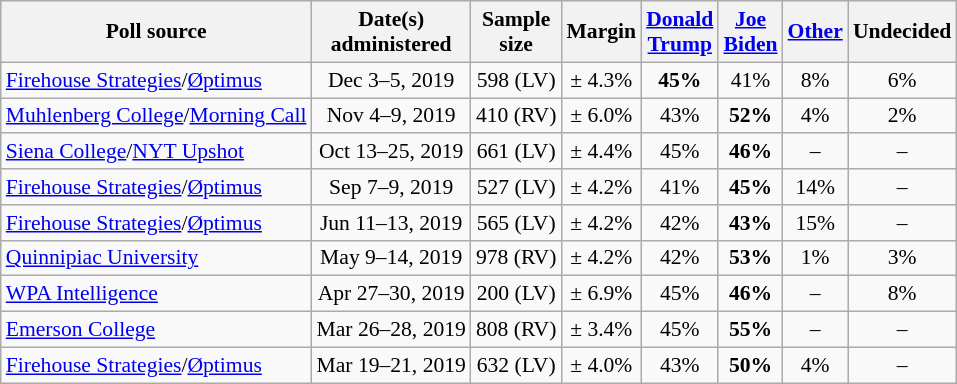<table class="wikitable sortable mw-collapsible mw-collapsed" style="text-align:center;font-size:90%;line-height:17px">
<tr>
<th>Poll source</th>
<th>Date(s)<br>administered</th>
<th>Sample<br>size</th>
<th>Margin<br></th>
<th class="unsortable"><a href='#'>Donald<br>Trump</a><br><small></small></th>
<th class="unsortable"><a href='#'>Joe<br>Biden</a><br><small></small></th>
<th class="unsortable"><a href='#'>Other</a></th>
<th class="unsortable">Undecided</th>
</tr>
<tr>
<td style="text-align:left;"><a href='#'>Firehouse Strategies</a>/<a href='#'>Øptimus</a></td>
<td>Dec 3–5, 2019</td>
<td>598 (LV)</td>
<td>± 4.3%</td>
<td><strong>45%</strong></td>
<td>41%</td>
<td>8%</td>
<td>6%</td>
</tr>
<tr>
<td style="text-align:left;"><a href='#'>Muhlenberg College</a>/<a href='#'>Morning Call</a></td>
<td>Nov 4–9, 2019</td>
<td>410 (RV)</td>
<td>± 6.0%</td>
<td>43%</td>
<td><strong>52%</strong></td>
<td>4%</td>
<td>2%</td>
</tr>
<tr>
<td style="text-align:left;"><a href='#'>Siena College</a>/<a href='#'>NYT Upshot</a></td>
<td>Oct 13–25, 2019</td>
<td>661 (LV)</td>
<td>± 4.4%</td>
<td>45%</td>
<td><strong>46%</strong></td>
<td>–</td>
<td>–</td>
</tr>
<tr>
<td style="text-align:left;"><a href='#'>Firehouse Strategies</a>/<a href='#'>Øptimus</a></td>
<td>Sep 7–9, 2019</td>
<td>527 (LV)</td>
<td>± 4.2%</td>
<td>41%</td>
<td><strong>45%</strong></td>
<td>14%</td>
<td>–</td>
</tr>
<tr>
<td style="text-align:left;"><a href='#'>Firehouse Strategies</a>/<a href='#'>Øptimus</a></td>
<td>Jun 11–13, 2019</td>
<td>565 (LV)</td>
<td>± 4.2%</td>
<td>42%</td>
<td><strong>43%</strong></td>
<td>15%</td>
<td>–</td>
</tr>
<tr>
<td style="text-align:left;"><a href='#'>Quinnipiac University</a></td>
<td>May 9–14, 2019</td>
<td>978 (RV)</td>
<td>± 4.2%</td>
<td>42%</td>
<td><strong>53%</strong></td>
<td>1%</td>
<td>3%</td>
</tr>
<tr>
<td style="text-align:left;"><a href='#'>WPA Intelligence</a></td>
<td>Apr 27–30, 2019</td>
<td>200 (LV)</td>
<td>± 6.9%</td>
<td>45%</td>
<td><strong>46%</strong></td>
<td>–</td>
<td>8%</td>
</tr>
<tr>
<td style="text-align:left;"><a href='#'>Emerson College</a></td>
<td>Mar 26–28, 2019</td>
<td>808 (RV)</td>
<td>± 3.4%</td>
<td>45%</td>
<td><strong>55%</strong></td>
<td>–</td>
<td>–</td>
</tr>
<tr>
<td style="text-align:left;"><a href='#'>Firehouse Strategies</a>/<a href='#'>Øptimus</a></td>
<td>Mar 19–21, 2019</td>
<td>632 (LV)</td>
<td>± 4.0%</td>
<td>43%</td>
<td><strong>50%</strong></td>
<td>4%</td>
<td>–</td>
</tr>
</table>
